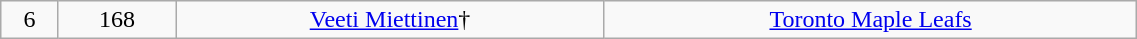<table class="wikitable" width="60%">
<tr align="center" bgcolor="">
<td>6</td>
<td>168</td>
<td><a href='#'>Veeti Miettinen</a>†</td>
<td><a href='#'>Toronto Maple Leafs</a></td>
</tr>
</table>
